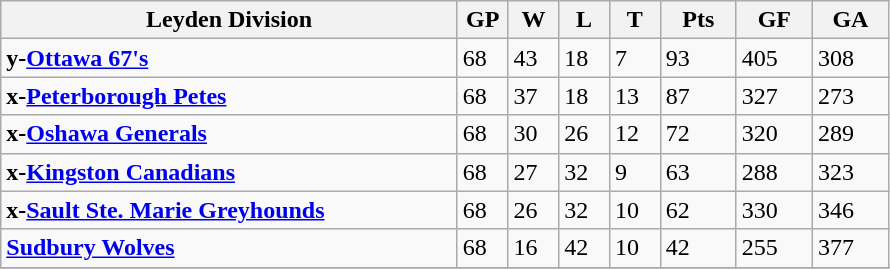<table class="wikitable">
<tr>
<th bgcolor="#DDDDFF" width="45%">Leyden Division</th>
<th bgcolor="#DDDDFF" width="5%">GP</th>
<th bgcolor="#DDDDFF" width="5%">W</th>
<th bgcolor="#DDDDFF" width="5%">L</th>
<th bgcolor="#DDDDFF" width="5%">T</th>
<th bgcolor="#DDDDFF" width="7.5%">Pts</th>
<th bgcolor="#DDDDFF" width="7.5%">GF</th>
<th bgcolor="#DDDDFF" width="7.5%">GA</th>
</tr>
<tr>
<td><strong>y-<a href='#'>Ottawa 67's</a></strong></td>
<td>68</td>
<td>43</td>
<td>18</td>
<td>7</td>
<td>93</td>
<td>405</td>
<td>308</td>
</tr>
<tr>
<td><strong>x-<a href='#'>Peterborough Petes</a></strong></td>
<td>68</td>
<td>37</td>
<td>18</td>
<td>13</td>
<td>87</td>
<td>327</td>
<td>273</td>
</tr>
<tr>
<td><strong>x-<a href='#'>Oshawa Generals</a></strong></td>
<td>68</td>
<td>30</td>
<td>26</td>
<td>12</td>
<td>72</td>
<td>320</td>
<td>289</td>
</tr>
<tr>
<td><strong>x-<a href='#'>Kingston Canadians</a></strong></td>
<td>68</td>
<td>27</td>
<td>32</td>
<td>9</td>
<td>63</td>
<td>288</td>
<td>323</td>
</tr>
<tr>
<td><strong>x-<a href='#'>Sault Ste. Marie Greyhounds</a></strong></td>
<td>68</td>
<td>26</td>
<td>32</td>
<td>10</td>
<td>62</td>
<td>330</td>
<td>346</td>
</tr>
<tr>
<td><strong><a href='#'>Sudbury Wolves</a></strong></td>
<td>68</td>
<td>16</td>
<td>42</td>
<td>10</td>
<td>42</td>
<td>255</td>
<td>377</td>
</tr>
<tr>
</tr>
</table>
